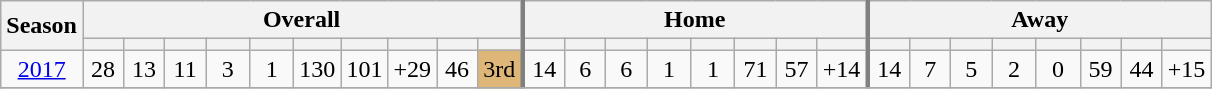<table class="wikitable" style="text-align: center">
<tr>
<th rowspan="2" style="width:40px">Season</th>
<th colspan="10" style="border-right:3px solid grey;">Overall</th>
<th colspan="8"  style="border-right:3px solid grey;">Home</th>
<th colspan="8">Away</th>
</tr>
<tr>
<th width="20px"></th>
<th width="20px"></th>
<th width="20px"></th>
<th width="22px"></th>
<th width="22px"></th>
<th width="20px"></th>
<th width="20px"></th>
<th width="22px"></th>
<th width="20px"></th>
<th width="20px"  style="border-right:3px solid grey;"></th>
<th width="20px"></th>
<th width="20px"></th>
<th width="20px"></th>
<th width="22px"></th>
<th width="22px"></th>
<th width="20px"></th>
<th width="20px"></th>
<th width="22px"  style="border-right:3px solid grey;"></th>
<th width="20px"></th>
<th width="20px"></th>
<th width="20px"></th>
<th width="22px"></th>
<th width="22px"></th>
<th width="20px"></th>
<th width="20px"></th>
<th width="22px"></th>
</tr>
<tr>
<td><a href='#'>2017</a></td>
<td>28</td>
<td>13</td>
<td>11</td>
<td>3</td>
<td>1</td>
<td>130</td>
<td>101</td>
<td>+29</td>
<td>46</td>
<td style="border-right:3px solid grey;" bgcolor=#deb678>3rd</td>
<td>14</td>
<td>6</td>
<td>6</td>
<td>1</td>
<td>1</td>
<td>71</td>
<td>57</td>
<td style="border-right:3px solid grey;">+14</td>
<td>14</td>
<td>7</td>
<td>5</td>
<td>2</td>
<td>0</td>
<td>59</td>
<td>44</td>
<td>+15</td>
</tr>
<tr>
</tr>
</table>
